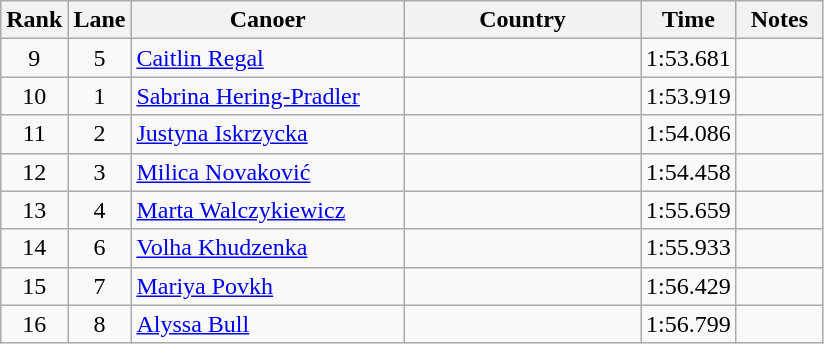<table class="wikitable" style="text-align:center;">
<tr>
<th width=30>Rank</th>
<th width=30>Lane</th>
<th width=175>Canoer</th>
<th width=150>Country</th>
<th width=30>Time</th>
<th width=50>Notes</th>
</tr>
<tr>
<td>9</td>
<td>5</td>
<td align=left><a href='#'>Caitlin Regal</a></td>
<td align=left></td>
<td>1:53.681</td>
<td></td>
</tr>
<tr>
<td>10</td>
<td>1</td>
<td align=left><a href='#'>Sabrina Hering-Pradler</a></td>
<td align=left></td>
<td>1:53.919</td>
<td></td>
</tr>
<tr>
<td>11</td>
<td>2</td>
<td align=left><a href='#'>Justyna Iskrzycka</a></td>
<td align=left></td>
<td>1:54.086</td>
<td></td>
</tr>
<tr>
<td>12</td>
<td>3</td>
<td align=left><a href='#'>Milica Novaković</a></td>
<td align=left></td>
<td>1:54.458</td>
<td></td>
</tr>
<tr>
<td>13</td>
<td>4</td>
<td align=left><a href='#'>Marta Walczykiewicz</a></td>
<td align=left></td>
<td>1:55.659</td>
<td></td>
</tr>
<tr>
<td>14</td>
<td>6</td>
<td align=left><a href='#'>Volha Khudzenka</a></td>
<td align=left></td>
<td>1:55.933</td>
<td></td>
</tr>
<tr>
<td>15</td>
<td>7</td>
<td align=left><a href='#'>Mariya Povkh</a></td>
<td align=left></td>
<td>1:56.429</td>
<td></td>
</tr>
<tr>
<td>16</td>
<td>8</td>
<td align=left><a href='#'>Alyssa Bull</a></td>
<td align=left></td>
<td>1:56.799</td>
<td></td>
</tr>
</table>
